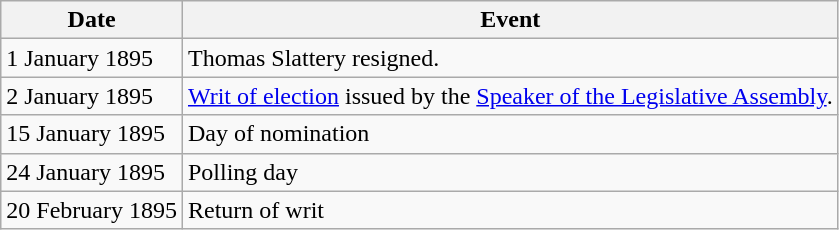<table class="wikitable">
<tr>
<th>Date</th>
<th>Event</th>
</tr>
<tr>
<td>1 January 1895</td>
<td>Thomas Slattery resigned.</td>
</tr>
<tr>
<td>2 January 1895</td>
<td><a href='#'>Writ of election</a> issued by the <a href='#'>Speaker of the Legislative Assembly</a>.</td>
</tr>
<tr>
<td>15 January 1895</td>
<td>Day of nomination</td>
</tr>
<tr>
<td>24 January 1895</td>
<td>Polling day</td>
</tr>
<tr>
<td>20 February 1895</td>
<td>Return of writ</td>
</tr>
</table>
